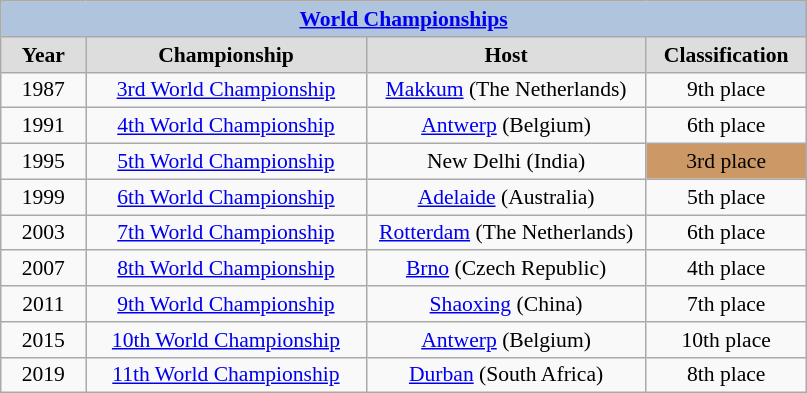<table class="wikitable" style=font-size:90%>
<tr align=center style="background:#B0C4DE;">
<td colspan=4><strong><a href='#'>World Championships</a></strong></td>
</tr>
<tr align=center bgcolor="#dddddd">
<td width=50><strong>Year</strong></td>
<td width=180><strong>Championship</strong></td>
<td width=180><strong>Host</strong></td>
<td width=100><strong>Classification</strong></td>
</tr>
<tr align=center>
<td>1987</td>
<td><a href='#'>3rd World Championship</a></td>
<td><a href='#'>Makkum</a> (The Netherlands)</td>
<td align="center">9th place</td>
</tr>
<tr align=center>
<td>1991</td>
<td><a href='#'>4th World Championship</a></td>
<td><a href='#'>Antwerp</a> (Belgium)</td>
<td align="center">6th place</td>
</tr>
<tr align=center>
<td>1995</td>
<td><a href='#'>5th World Championship</a></td>
<td>New Delhi (India)</td>
<td bgcolor="#CC9966" align="center"> 3rd place</td>
</tr>
<tr align=center>
<td>1999</td>
<td><a href='#'>6th World Championship</a></td>
<td><a href='#'>Adelaide</a> (Australia)</td>
<td align="center">5th place</td>
</tr>
<tr align=center>
<td>2003</td>
<td><a href='#'>7th World Championship</a></td>
<td><a href='#'>Rotterdam</a> (The Netherlands)</td>
<td align="center">6th place</td>
</tr>
<tr align=center>
<td>2007</td>
<td><a href='#'>8th World Championship</a></td>
<td><a href='#'>Brno</a> (Czech Republic)</td>
<td align="center">4th place</td>
</tr>
<tr align=center>
<td>2011</td>
<td><a href='#'>9th World Championship</a></td>
<td><a href='#'>Shaoxing</a> (China)</td>
<td align="center">7th place</td>
</tr>
<tr align="center">
<td>2015</td>
<td><a href='#'>10th World Championship</a></td>
<td><a href='#'>Antwerp</a> (Belgium)</td>
<td align="center">10th place</td>
</tr>
<tr align="center">
<td>2019</td>
<td><a href='#'>11th World Championship</a></td>
<td><a href='#'>Durban</a> (South Africa)</td>
<td align="center">8th place</td>
</tr>
</table>
